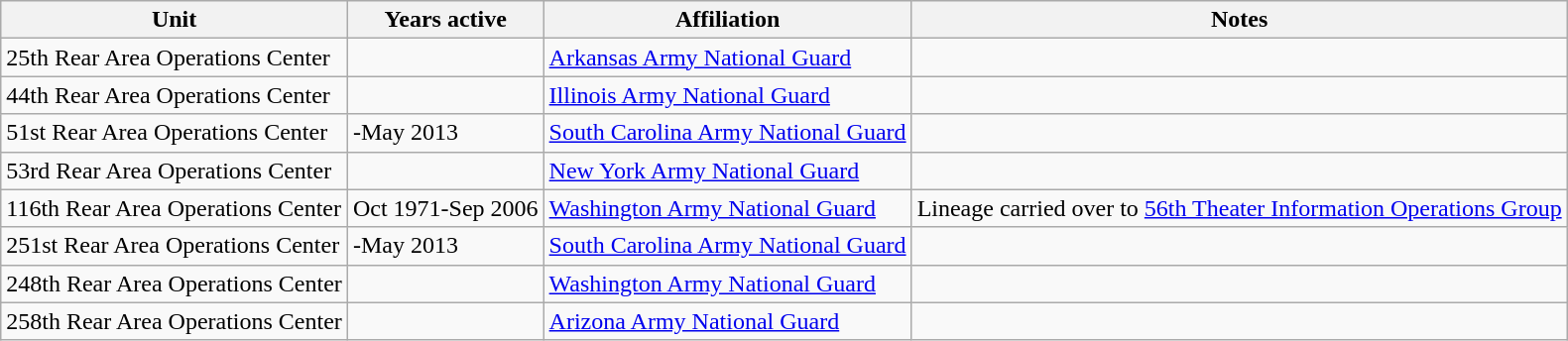<table class="wikitable">
<tr>
<th>Unit</th>
<th>Years active</th>
<th>Affiliation</th>
<th>Notes</th>
</tr>
<tr>
<td>25th Rear Area Operations Center</td>
<td></td>
<td><a href='#'>Arkansas Army National Guard</a></td>
<td></td>
</tr>
<tr>
<td>44th Rear Area Operations Center</td>
<td></td>
<td><a href='#'>Illinois Army National Guard</a></td>
<td></td>
</tr>
<tr>
<td>51st Rear Area Operations Center</td>
<td>-May 2013</td>
<td><a href='#'>South Carolina Army National Guard</a></td>
<td></td>
</tr>
<tr>
<td>53rd Rear Area Operations Center</td>
<td></td>
<td><a href='#'>New York Army National Guard</a></td>
<td></td>
</tr>
<tr>
<td>116th Rear Area Operations Center  </td>
<td>Oct 1971-Sep 2006 </td>
<td><a href='#'>Washington Army National Guard</a></td>
<td>Lineage carried over to <a href='#'>56th Theater Information Operations Group</a></td>
</tr>
<tr>
<td>251st Rear Area Operations Center</td>
<td>-May 2013</td>
<td><a href='#'>South Carolina Army National Guard</a></td>
<td></td>
</tr>
<tr>
<td>248th Rear Area Operations Center</td>
<td></td>
<td><a href='#'>Washington Army National Guard</a></td>
<td></td>
</tr>
<tr>
<td>258th Rear Area Operations Center</td>
<td></td>
<td><a href='#'>Arizona Army National Guard</a></td>
<td></td>
</tr>
</table>
